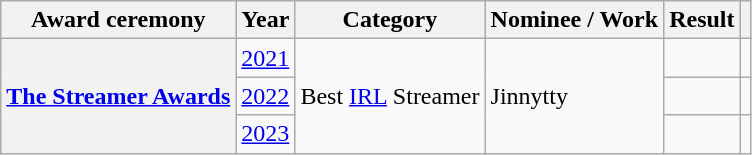<table class="wikitable plainrowheaders">
<tr>
<th scope="col">Award ceremony</th>
<th scope="col">Year</th>
<th scope="col">Category</th>
<th scope="col">Nominee / Work</th>
<th scope="col">Result</th>
<th scope="col" class="unsortable"></th>
</tr>
<tr>
<th scope="row" rowspan="3"><a href='#'>The Streamer Awards</a></th>
<td><a href='#'>2021</a></td>
<td rowspan="3">Best <a href='#'>IRL</a> Streamer</td>
<td rowspan="3">Jinnytty</td>
<td></td>
<td style="text-align:center"></td>
</tr>
<tr>
<td><a href='#'>2022</a></td>
<td></td>
<td style="text-align:center"></td>
</tr>
<tr>
<td><a href='#'>2023</a></td>
<td></td>
<td style="text-align:center"></td>
</tr>
</table>
